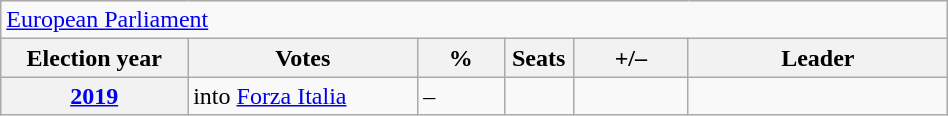<table class=wikitable style="width:50%; border:1px #AAAAFF solid">
<tr>
<td colspan=6><a href='#'>European Parliament</a></td>
</tr>
<tr>
<th width=13%>Election year</th>
<th width=16%>Votes</th>
<th width=6%>%</th>
<th width=1%>Seats</th>
<th width=8%>+/–</th>
<th width=18%>Leader</th>
</tr>
<tr>
<th><a href='#'>2019</a></th>
<td>into <a href='#'>Forza Italia</a></td>
<td>–</td>
<td></td>
<td></td>
<td></td>
</tr>
</table>
